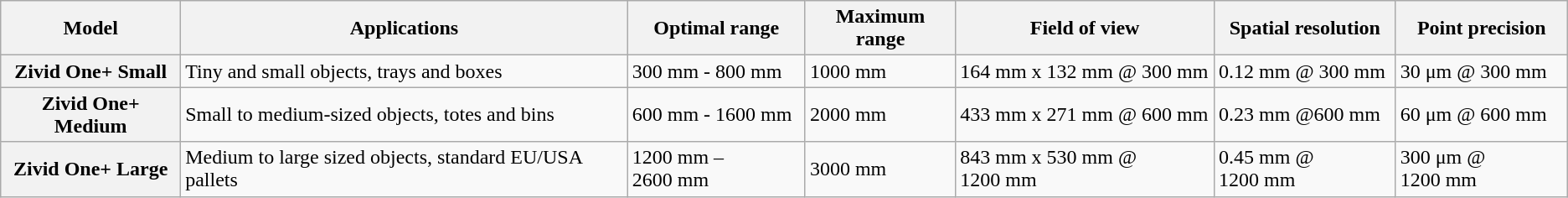<table class="wikitable">
<tr>
<th>Model</th>
<th>Applications</th>
<th>Optimal range</th>
<th>Maximum range</th>
<th>Field of view</th>
<th>Spatial resolution</th>
<th>Point precision</th>
</tr>
<tr>
<th scope=row>Zivid One+ Small</th>
<td>Tiny and small objects, trays and boxes</td>
<td>300 mm - 800 mm</td>
<td>1000 mm</td>
<td>164 mm x 132 mm @ 300 mm</td>
<td>0.12 mm @ 300 mm</td>
<td>30 μm @ 300 mm</td>
</tr>
<tr>
<th scope=row>Zivid One+ Medium</th>
<td>Small to medium-sized objects, totes and bins</td>
<td>600 mm - 1600 mm</td>
<td>2000 mm</td>
<td>433 mm x 271 mm @ 600 mm</td>
<td>0.23 mm @600 mm</td>
<td>60 μm @ 600 mm</td>
</tr>
<tr>
<th scope=row>Zivid One+ Large</th>
<td>Medium to large sized objects, standard EU/USA pallets</td>
<td>1200 mm – 2600 mm</td>
<td>3000 mm</td>
<td>843 mm x 530 mm @ 1200 mm</td>
<td>0.45 mm @ 1200 mm</td>
<td>300 μm @ 1200 mm</td>
</tr>
</table>
